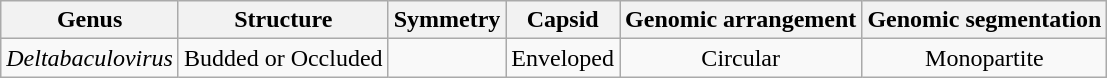<table class="wikitable sortable" style="text-align:center">
<tr>
<th>Genus</th>
<th>Structure</th>
<th>Symmetry</th>
<th>Capsid</th>
<th>Genomic arrangement</th>
<th>Genomic segmentation</th>
</tr>
<tr>
<td><em>Deltabaculovirus</em></td>
<td>Budded or Occluded</td>
<td></td>
<td>Enveloped</td>
<td>Circular</td>
<td>Monopartite</td>
</tr>
</table>
